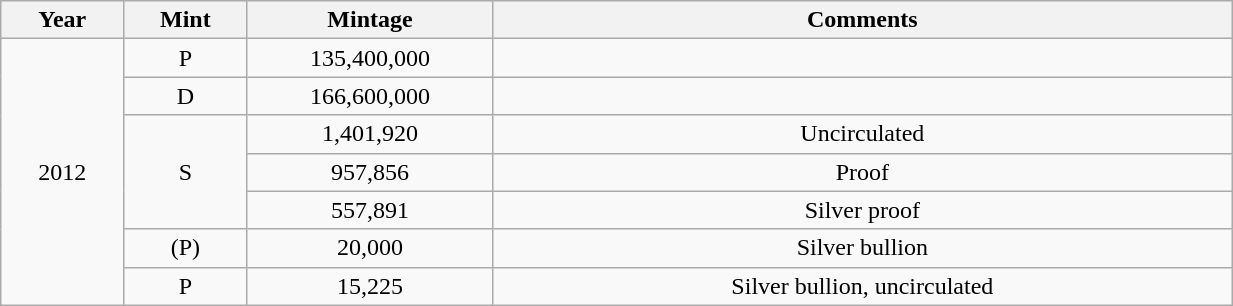<table class="wikitable sortable" style="min-width:65%; text-align:center;">
<tr>
<th width="10%">Year</th>
<th width="10%">Mint</th>
<th width="20%">Mintage</th>
<th width="60%">Comments</th>
</tr>
<tr>
<td rowspan="7">2012</td>
<td>P</td>
<td>135,400,000</td>
<td></td>
</tr>
<tr>
<td>D</td>
<td>166,600,000</td>
<td></td>
</tr>
<tr>
<td rowspan="3">S</td>
<td>1,401,920</td>
<td>Uncirculated</td>
</tr>
<tr>
<td>957,856</td>
<td>Proof</td>
</tr>
<tr>
<td>557,891</td>
<td>Silver proof</td>
</tr>
<tr>
<td>(P)</td>
<td>20,000</td>
<td>Silver bullion</td>
</tr>
<tr>
<td>P</td>
<td>15,225</td>
<td>Silver bullion, uncirculated</td>
</tr>
</table>
